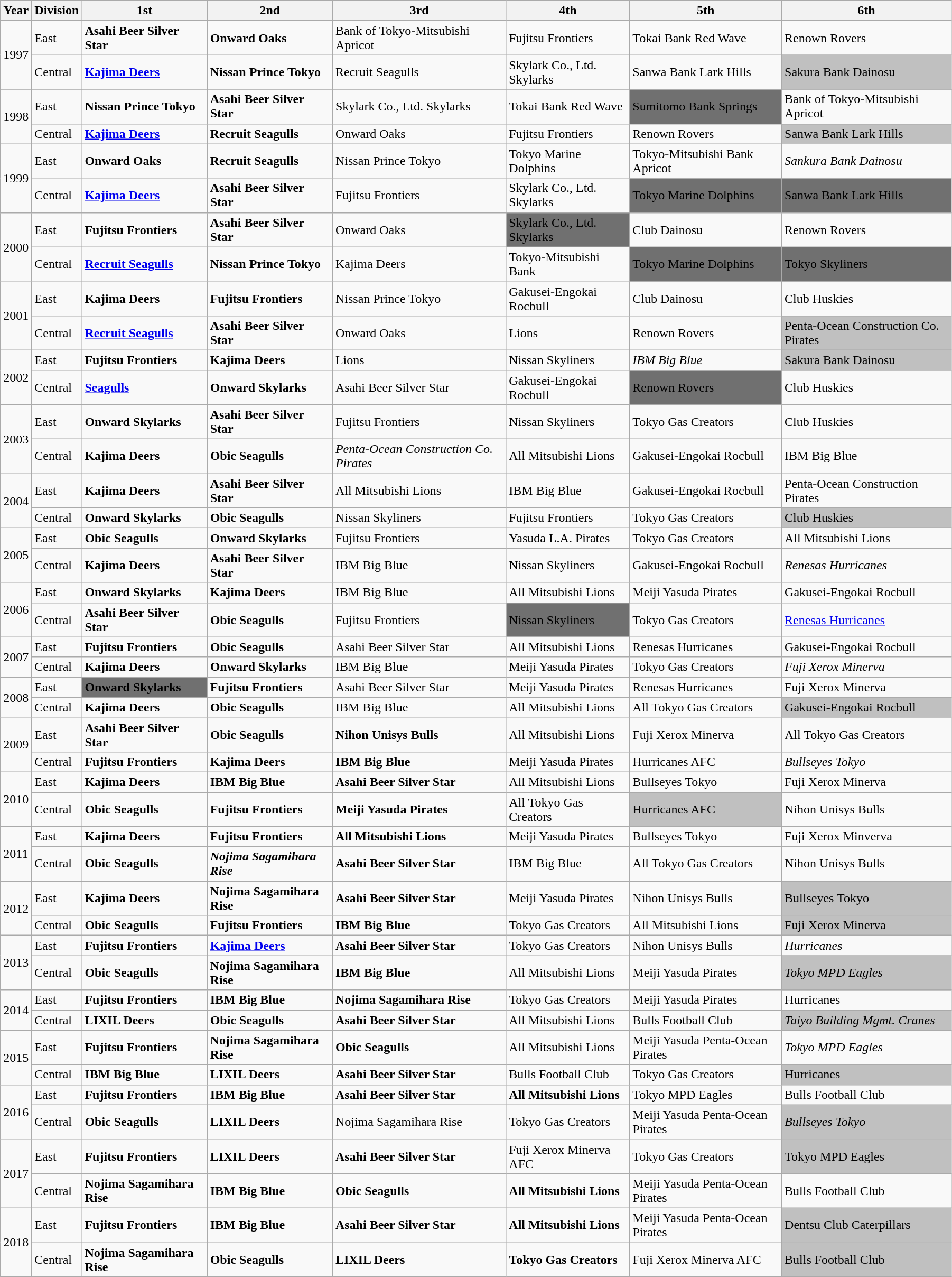<table class="wikitable" style="text-align:left;width:95%;">
<tr>
<th>Year</th>
<th>Division</th>
<th>1st</th>
<th>2nd</th>
<th>3rd</th>
<th>4th</th>
<th>5th</th>
<th>6th</th>
</tr>
<tr>
<td rowspan="2">1997</td>
<td>East</td>
<td><strong>Asahi Beer Silver Star</strong></td>
<td><strong>Onward Oaks</strong></td>
<td>Bank of Tokyo-Mitsubishi Apricot</td>
<td>Fujitsu Frontiers</td>
<td>Tokai Bank Red Wave</td>
<td>Renown Rovers</td>
</tr>
<tr>
<td>Central</td>
<td><strong><a href='#'>Kajima Deers</a></strong></td>
<td><strong>Nissan Prince Tokyo</strong></td>
<td>Recruit Seagulls</td>
<td>Skylark Co., Ltd. Skylarks</td>
<td>Sanwa Bank Lark Hills</td>
<td style="background-color:#C0C0C0">Sakura Bank Dainosu</td>
</tr>
<tr>
</tr>
<tr>
<td rowspan="2">1998</td>
<td>East</td>
<td><strong>Nissan Prince Tokyo</strong></td>
<td><strong>Asahi Beer Silver Star</strong></td>
<td>Skylark Co., Ltd. Skylarks</td>
<td>Tokai Bank Red Wave</td>
<td style="background-color:#707070">Sumitomo Bank Springs</td>
<td>Bank of Tokyo-Mitsubishi Apricot</td>
</tr>
<tr>
<td>Central</td>
<td><strong><a href='#'>Kajima Deers</a></strong></td>
<td><strong>Recruit Seagulls</strong></td>
<td>Onward Oaks</td>
<td>Fujitsu Frontiers</td>
<td>Renown Rovers</td>
<td style="background-color:#C0C0C0">Sanwa Bank Lark Hills</td>
</tr>
<tr>
<td rowspan="2">1999</td>
<td>East</td>
<td><strong>Onward Oaks</strong></td>
<td><strong>Recruit Seagulls</strong></td>
<td>Nissan Prince Tokyo</td>
<td>Tokyo Marine Dolphins</td>
<td>Tokyo-Mitsubishi Bank Apricot</td>
<td><em>Sankura Bank Dainosu</em></td>
</tr>
<tr>
<td>Central</td>
<td><strong><a href='#'>Kajima Deers</a></strong></td>
<td><strong>Asahi Beer Silver Star</strong></td>
<td>Fujitsu Frontiers</td>
<td>Skylark Co., Ltd. Skylarks</td>
<td style="background-color:#707070">Tokyo Marine Dolphins</td>
<td style="background-color:#707070">Sanwa Bank Lark Hills</td>
</tr>
<tr>
<td rowspan="2">2000</td>
<td>East</td>
<td><strong>Fujitsu Frontiers</strong></td>
<td><strong>Asahi Beer Silver Star</strong></td>
<td>Onward Oaks</td>
<td style="background-color:#707070">Skylark Co., Ltd. Skylarks</td>
<td>Club Dainosu</td>
<td>Renown Rovers</td>
</tr>
<tr>
<td>Central</td>
<td><strong><a href='#'>Recruit Seagulls</a></strong></td>
<td><strong>Nissan Prince Tokyo</strong></td>
<td>Kajima Deers</td>
<td>Tokyo-Mitsubishi Bank</td>
<td style="background-color:#707070">Tokyo Marine Dolphins</td>
<td style="background-color:#707070">Tokyo Skyliners</td>
</tr>
<tr>
<td rowspan="2">2001</td>
<td>East</td>
<td><strong>Kajima Deers</strong></td>
<td><strong>Fujitsu Frontiers</strong></td>
<td>Nissan Prince Tokyo</td>
<td>Gakusei-Engokai Rocbull</td>
<td>Club Dainosu</td>
<td>Club Huskies</td>
</tr>
<tr>
<td>Central</td>
<td><strong><a href='#'>Recruit Seagulls</a></strong></td>
<td><strong>Asahi Beer Silver Star</strong></td>
<td>Onward Oaks</td>
<td>Lions</td>
<td>Renown Rovers</td>
<td style="background-color:#C0C0C0">Penta-Ocean Construction Co. Pirates</td>
</tr>
<tr>
<td rowspan="2">2002</td>
<td>East</td>
<td><strong>Fujitsu Frontiers</strong></td>
<td><strong>Kajima Deers</strong></td>
<td>Lions</td>
<td>Nissan Skyliners</td>
<td><em>IBM Big Blue</em></td>
<td style="background-color:#C0C0C0">Sakura Bank Dainosu</td>
</tr>
<tr>
<td>Central</td>
<td><strong><a href='#'>Seagulls</a></strong></td>
<td><strong>Onward Skylarks</strong></td>
<td>Asahi Beer Silver Star</td>
<td>Gakusei-Engokai Rocbull</td>
<td style="background-color:#707070">Renown Rovers</td>
<td>Club Huskies</td>
</tr>
<tr>
<td rowspan="2">2003</td>
<td>East</td>
<td><strong>Onward Skylarks</strong></td>
<td><strong>Asahi Beer Silver Star</strong></td>
<td>Fujitsu Frontiers</td>
<td>Nissan Skyliners</td>
<td>Tokyo Gas Creators</td>
<td>Club Huskies</td>
</tr>
<tr>
<td>Central</td>
<td><strong>Kajima Deers</strong></td>
<td><strong>Obic Seagulls</strong></td>
<td><em>Penta-Ocean Construction Co. Pirates</em></td>
<td>All Mitsubishi Lions</td>
<td>Gakusei-Engokai Rocbull</td>
<td>IBM Big Blue</td>
</tr>
<tr>
<td rowspan="2">2004</td>
<td>East</td>
<td><strong>Kajima Deers</strong></td>
<td><strong>Asahi Beer Silver Star</strong></td>
<td>All Mitsubishi Lions</td>
<td>IBM Big Blue</td>
<td>Gakusei-Engokai Rocbull</td>
<td>Penta-Ocean Construction Pirates</td>
</tr>
<tr>
<td>Central</td>
<td><strong>Onward Skylarks</strong></td>
<td><strong>Obic Seagulls</strong></td>
<td>Nissan Skyliners</td>
<td>Fujitsu Frontiers</td>
<td>Tokyo Gas Creators</td>
<td style="background-color:#C0C0C0">Club Huskies</td>
</tr>
<tr>
<td rowspan="2">2005</td>
<td>East</td>
<td><strong>Obic Seagulls</strong></td>
<td><strong>Onward Skylarks</strong></td>
<td>Fujitsu Frontiers</td>
<td>Yasuda L.A. Pirates</td>
<td>Tokyo Gas Creators</td>
<td>All Mitsubishi Lions</td>
</tr>
<tr>
<td>Central</td>
<td><strong>Kajima Deers</strong></td>
<td><strong>Asahi Beer Silver Star</strong></td>
<td>IBM Big Blue</td>
<td>Nissan Skyliners</td>
<td>Gakusei-Engokai Rocbull</td>
<td><em>Renesas Hurricanes</em></td>
</tr>
<tr>
<td rowspan="2">2006</td>
<td>East</td>
<td><strong>Onward Skylarks</strong></td>
<td><strong>Kajima Deers</strong></td>
<td>IBM Big Blue</td>
<td>All Mitsubishi Lions</td>
<td>Meiji Yasuda Pirates</td>
<td>Gakusei-Engokai Rocbull</td>
</tr>
<tr>
<td>Central</td>
<td><strong>Asahi Beer Silver Star</strong></td>
<td><strong>Obic Seagulls</strong></td>
<td>Fujitsu Frontiers</td>
<td style="background-color:#707070">Nissan Skyliners</td>
<td>Tokyo Gas Creators</td>
<td><a href='#'>Renesas Hurricanes</a></td>
</tr>
<tr>
<td rowspan="2">2007</td>
<td>East</td>
<td><strong>Fujitsu Frontiers</strong></td>
<td><strong>Obic Seagulls</strong></td>
<td>Asahi Beer Silver Star</td>
<td>All Mitsubishi Lions</td>
<td>Renesas Hurricanes</td>
<td>Gakusei-Engokai Rocbull</td>
</tr>
<tr>
<td>Central</td>
<td><strong>Kajima Deers</strong></td>
<td><strong>Onward Skylarks</strong></td>
<td>IBM Big Blue</td>
<td>Meiji Yasuda Pirates</td>
<td>Tokyo Gas Creators</td>
<td><em>Fuji Xerox Minerva</em></td>
</tr>
<tr>
<td rowspan="2">2008</td>
<td>East</td>
<td style="background-color:#707070"><strong>Onward Skylarks</strong></td>
<td><strong>Fujitsu Frontiers</strong></td>
<td>Asahi Beer Silver Star</td>
<td>Meiji Yasuda Pirates</td>
<td>Renesas Hurricanes</td>
<td>Fuji Xerox Minerva</td>
</tr>
<tr>
<td>Central</td>
<td><strong>Kajima Deers</strong></td>
<td><strong>Obic Seagulls</strong></td>
<td>IBM Big Blue</td>
<td>All Mitsubishi Lions</td>
<td>All Tokyo Gas Creators</td>
<td style="background-color:#C0C0C0">Gakusei-Engokai Rocbull</td>
</tr>
<tr>
<td rowspan="2">2009</td>
<td>East</td>
<td><strong>Asahi Beer Silver Star</strong></td>
<td><strong>Obic Seagulls</strong></td>
<td><strong>Nihon Unisys Bulls</strong></td>
<td>All Mitsubishi Lions</td>
<td>Fuji Xerox Minerva</td>
<td>All Tokyo Gas Creators</td>
</tr>
<tr>
<td>Central</td>
<td><strong>Fujitsu Frontiers</strong></td>
<td><strong>Kajima Deers</strong></td>
<td><strong>IBM Big Blue</strong></td>
<td>Meiji Yasuda Pirates</td>
<td>Hurricanes AFC</td>
<td><em>Bullseyes Tokyo</em></td>
</tr>
<tr>
<td rowspan="2">2010</td>
<td>East</td>
<td><strong>Kajima Deers</strong></td>
<td><strong>IBM Big Blue</strong></td>
<td><strong>Asahi Beer Silver Star</strong></td>
<td>All Mitsubishi Lions</td>
<td>Bullseyes Tokyo</td>
<td>Fuji Xerox Minerva</td>
</tr>
<tr>
<td>Central</td>
<td><strong>Obic Seagulls</strong></td>
<td><strong>Fujitsu Frontiers</strong></td>
<td><strong>Meiji Yasuda Pirates</strong></td>
<td>All Tokyo Gas Creators</td>
<td style="background-color:#C0C0C0">Hurricanes AFC</td>
<td>Nihon Unisys Bulls</td>
</tr>
<tr>
<td rowspan="2">2011</td>
<td>East</td>
<td><strong>Kajima Deers</strong></td>
<td><strong>Fujitsu Frontiers</strong></td>
<td><strong>All Mitsubishi Lions</strong></td>
<td>Meiji Yasuda Pirates</td>
<td>Bullseyes Tokyo</td>
<td>Fuji Xerox Minverva</td>
</tr>
<tr>
<td>Central</td>
<td><strong>Obic Seagulls</strong></td>
<td><strong><em>Nojima Sagamihara Rise</em></strong></td>
<td><strong>Asahi Beer Silver Star</strong></td>
<td>IBM Big Blue</td>
<td>All Tokyo Gas Creators</td>
<td>Nihon Unisys Bulls</td>
</tr>
<tr>
<td rowspan="2">2012</td>
<td>East</td>
<td><strong>Kajima Deers</strong></td>
<td><strong>Nojima Sagamihara Rise</strong></td>
<td><strong>Asahi Beer Silver Star</strong></td>
<td>Meiji Yasuda Pirates</td>
<td>Nihon Unisys Bulls</td>
<td style="background-color:#C0C0C0">Bullseyes Tokyo</td>
</tr>
<tr>
<td>Central</td>
<td><strong>Obic Seagulls</strong></td>
<td><strong>Fujitsu Frontiers</strong></td>
<td><strong>IBM Big Blue</strong></td>
<td>Tokyo Gas Creators</td>
<td>All Mitsubishi Lions</td>
<td style="background-color:#C0C0C0">Fuji Xerox Minerva</td>
</tr>
<tr>
<td rowspan="2">2013</td>
<td>East</td>
<td><strong>Fujitsu Frontiers</strong></td>
<td><strong><a href='#'>Kajima Deers</a></strong></td>
<td><strong>Asahi Beer Silver Star</strong></td>
<td>Tokyo Gas Creators</td>
<td>Nihon Unisys Bulls</td>
<td><em>Hurricanes</em></td>
</tr>
<tr>
<td>Central</td>
<td><strong>Obic Seagulls</strong></td>
<td><strong>Nojima Sagamihara Rise</strong></td>
<td><strong>IBM Big Blue</strong></td>
<td>All Mitsubishi Lions</td>
<td>Meiji Yasuda Pirates</td>
<td style="background-color:#C0C0C0"><em>Tokyo MPD Eagles</em></td>
</tr>
<tr>
<td rowspan="2">2014</td>
<td>East</td>
<td><strong>Fujitsu Frontiers</strong></td>
<td><strong>IBM Big Blue</strong></td>
<td><strong>Nojima Sagamihara Rise</strong></td>
<td>Tokyo Gas Creators</td>
<td>Meiji Yasuda Pirates</td>
<td>Hurricanes</td>
</tr>
<tr>
<td>Central</td>
<td><strong>LIXIL Deers</strong></td>
<td><strong>Obic Seagulls</strong></td>
<td><strong>Asahi Beer Silver Star</strong></td>
<td>All Mitsubishi Lions</td>
<td>Bulls Football Club</td>
<td style="background-color:#C0C0C0"><em>Taiyo Building Mgmt. Cranes</em></td>
</tr>
<tr>
<td rowspan="2">2015</td>
<td>East</td>
<td><strong>Fujitsu Frontiers</strong></td>
<td><strong>Nojima Sagamihara Rise</strong></td>
<td><strong>Obic Seagulls</strong></td>
<td>All Mitsubishi Lions</td>
<td>Meiji Yasuda Penta-Ocean Pirates</td>
<td><em>Tokyo MPD Eagles</em></td>
</tr>
<tr>
<td>Central</td>
<td><strong>IBM Big Blue</strong></td>
<td><strong>LIXIL Deers</strong></td>
<td><strong>Asahi Beer Silver Star</strong></td>
<td>Bulls Football Club</td>
<td>Tokyo Gas Creators</td>
<td style="background-color:#C0C0C0">Hurricanes</td>
</tr>
<tr>
<td rowspan="2">2016</td>
<td>East</td>
<td><strong>Fujitsu Frontiers</strong></td>
<td><strong>IBM Big Blue</strong></td>
<td><strong>Asahi Beer Silver Star</strong></td>
<td><strong>All Mitsubishi Lions</strong></td>
<td>Tokyo MPD Eagles</td>
<td>Bulls Football Club</td>
</tr>
<tr>
<td>Central</td>
<td><strong>Obic Seagulls</strong></td>
<td><strong>LIXIL Deers</strong></td>
<td>Nojima Sagamihara Rise</td>
<td>Tokyo Gas Creators</td>
<td>Meiji Yasuda Penta-Ocean Pirates</td>
<td style="background-color:#C0C0C0"><em>Bullseyes Tokyo</em></td>
</tr>
<tr>
<td rowspan="2">2017</td>
<td>East</td>
<td><strong>Fujitsu Frontiers</strong></td>
<td><strong>LIXIL Deers</strong></td>
<td><strong>Asahi Beer Silver Star</strong></td>
<td>Fuji Xerox Minerva AFC</td>
<td>Tokyo Gas Creators</td>
<td style="background-color:#C0C0C0">Tokyo MPD Eagles</td>
</tr>
<tr>
<td>Central</td>
<td><strong>Nojima Sagamihara Rise</strong></td>
<td><strong>IBM Big Blue</strong></td>
<td><strong>Obic Seagulls</strong></td>
<td><strong>All Mitsubishi Lions</strong></td>
<td>Meiji Yasuda Penta-Ocean Pirates</td>
<td>Bulls Football Club</td>
</tr>
<tr>
<td rowspan="2">2018</td>
<td>East</td>
<td><strong>Fujitsu Frontiers</strong></td>
<td><strong>IBM Big Blue</strong></td>
<td><strong>Asahi Beer Silver Star</strong></td>
<td><strong>All Mitsubishi Lions</strong></td>
<td>Meiji Yasuda Penta-Ocean Pirates</td>
<td style="background-color:#C0C0C0">Dentsu Club Caterpillars</td>
</tr>
<tr>
<td>Central</td>
<td><strong>Nojima Sagamihara Rise</strong></td>
<td><strong>Obic Seagulls</strong></td>
<td><strong>LIXIL Deers</strong></td>
<td><strong>Tokyo Gas Creators</strong></td>
<td>Fuji Xerox Minerva AFC</td>
<td style="background-color:#C0C0C0">Bulls Football Club</td>
</tr>
</table>
